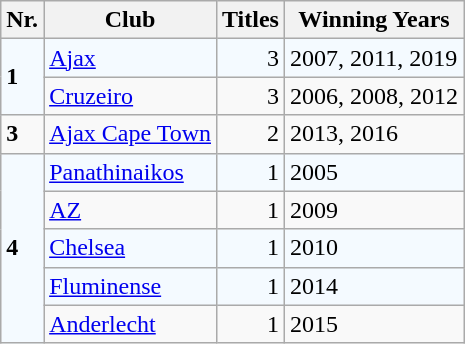<table class="wikitable">
<tr>
<th>Nr.</th>
<th>Club</th>
<th>Titles</th>
<th>Winning Years</th>
</tr>
<tr bgcolor=#F4FAFF>
<td rowspan="2"><strong>1</strong></td>
<td> <a href='#'>Ajax</a></td>
<td align="right">3</td>
<td>2007, 2011, 2019</td>
</tr>
<tr>
<td> <a href='#'>Cruzeiro</a></td>
<td align="right">3</td>
<td>2006, 2008, 2012</td>
</tr>
<tr>
<td><strong>3</strong></td>
<td> <a href='#'>Ajax Cape Town</a></td>
<td align="right">2</td>
<td>2013, 2016</td>
</tr>
<tr bgcolor=#F4FAFF>
<td rowspan="5"><strong>4</strong></td>
<td> <a href='#'>Panathinaikos</a></td>
<td align="right">1</td>
<td>2005</td>
</tr>
<tr>
<td> <a href='#'>AZ</a></td>
<td align="right">1</td>
<td>2009</td>
</tr>
<tr bgcolor=#F4FAFF>
<td> <a href='#'>Chelsea</a></td>
<td align="right">1</td>
<td>2010</td>
</tr>
<tr bgcolor=#F4FAFF>
<td> <a href='#'>Fluminense</a></td>
<td align="right">1</td>
<td>2014</td>
</tr>
<tr>
<td> <a href='#'>Anderlecht</a></td>
<td align="right">1</td>
<td>2015</td>
</tr>
</table>
